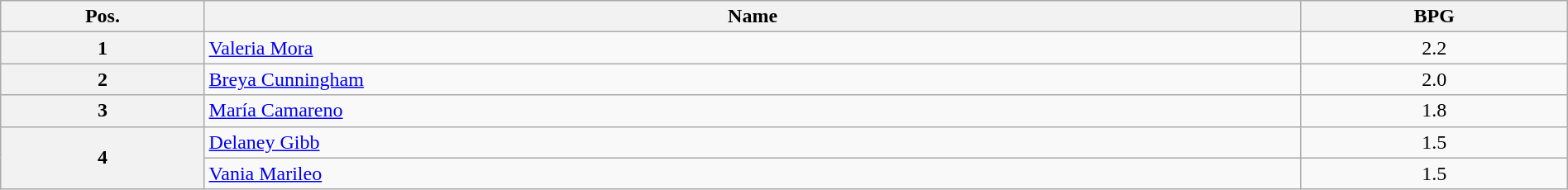<table class=wikitable width=100% style="text-align:center;">
<tr>
<th width="13%">Pos.</th>
<th width="70%">Name</th>
<th width="17%">BPG</th>
</tr>
<tr>
<th>1</th>
<td align=left> <a href='#'>Valeria Mora</a></td>
<td>2.2</td>
</tr>
<tr>
<th>2</th>
<td align=left> <a href='#'>Breya Cunningham</a></td>
<td>2.0</td>
</tr>
<tr>
<th>3</th>
<td align=left> <a href='#'>María Camareno</a></td>
<td>1.8</td>
</tr>
<tr>
<th rowspan=2>4</th>
<td align=left> <a href='#'>Delaney Gibb</a></td>
<td>1.5</td>
</tr>
<tr>
<td align=left> <a href='#'>Vania Marileo</a></td>
<td>1.5</td>
</tr>
</table>
